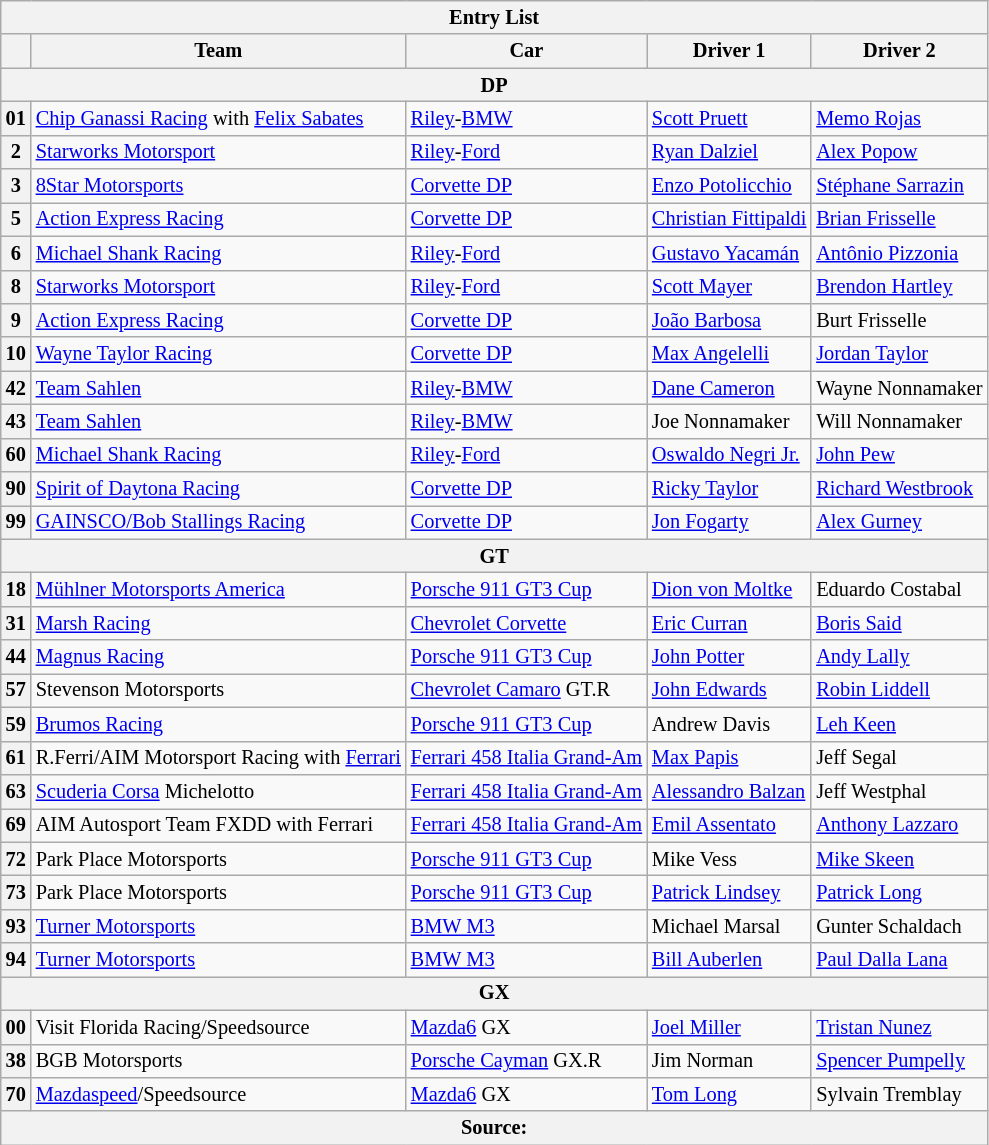<table class="wikitable" style="font-size: 85%;">
<tr>
<th colspan="7">Entry List</th>
</tr>
<tr>
<th></th>
<th>Team</th>
<th>Car</th>
<th>Driver 1</th>
<th>Driver 2</th>
</tr>
<tr>
<th colspan="5">DP</th>
</tr>
<tr>
<th>01</th>
<td><a href='#'>Chip Ganassi Racing</a> with <a href='#'>Felix Sabates</a></td>
<td><a href='#'>Riley</a>-<a href='#'>BMW</a></td>
<td> <a href='#'>Scott Pruett</a></td>
<td> <a href='#'>Memo Rojas</a></td>
</tr>
<tr>
<th>2</th>
<td><a href='#'>Starworks Motorsport</a></td>
<td><a href='#'>Riley</a>-<a href='#'>Ford</a></td>
<td> <a href='#'>Ryan Dalziel</a></td>
<td> <a href='#'>Alex Popow</a></td>
</tr>
<tr>
<th>3</th>
<td><a href='#'>8Star Motorsports</a></td>
<td><a href='#'>Corvette DP</a></td>
<td> <a href='#'>Enzo Potolicchio</a></td>
<td> <a href='#'>Stéphane Sarrazin</a></td>
</tr>
<tr>
<th>5</th>
<td><a href='#'>Action Express Racing</a></td>
<td><a href='#'>Corvette DP</a></td>
<td> <a href='#'>Christian Fittipaldi</a></td>
<td> <a href='#'>Brian Frisselle</a></td>
</tr>
<tr>
<th>6</th>
<td><a href='#'>Michael Shank Racing</a></td>
<td><a href='#'>Riley</a>-<a href='#'>Ford</a></td>
<td> <a href='#'>Gustavo Yacamán</a></td>
<td> <a href='#'>Antônio Pizzonia</a></td>
</tr>
<tr>
<th>8</th>
<td><a href='#'>Starworks Motorsport</a></td>
<td><a href='#'>Riley</a>-<a href='#'>Ford</a></td>
<td> <a href='#'>Scott Mayer</a></td>
<td> <a href='#'>Brendon Hartley</a></td>
</tr>
<tr>
<th>9</th>
<td><a href='#'>Action Express Racing</a></td>
<td><a href='#'>Corvette DP</a></td>
<td> <a href='#'>João Barbosa</a></td>
<td> Burt Frisselle</td>
</tr>
<tr>
<th>10</th>
<td><a href='#'>Wayne Taylor Racing</a></td>
<td><a href='#'>Corvette DP</a></td>
<td> <a href='#'>Max Angelelli</a></td>
<td> <a href='#'>Jordan Taylor</a></td>
</tr>
<tr>
<th>42</th>
<td><a href='#'>Team Sahlen</a></td>
<td><a href='#'>Riley</a>-<a href='#'>BMW</a></td>
<td> <a href='#'>Dane Cameron</a></td>
<td> Wayne Nonnamaker</td>
</tr>
<tr>
<th>43</th>
<td><a href='#'>Team Sahlen</a></td>
<td><a href='#'>Riley</a>-<a href='#'>BMW</a></td>
<td> Joe Nonnamaker</td>
<td> Will Nonnamaker</td>
</tr>
<tr>
<th>60</th>
<td><a href='#'>Michael Shank Racing</a></td>
<td><a href='#'>Riley</a>-<a href='#'>Ford</a></td>
<td> <a href='#'>Oswaldo Negri Jr.</a></td>
<td> <a href='#'>John Pew</a></td>
</tr>
<tr>
<th>90</th>
<td><a href='#'>Spirit of Daytona Racing</a></td>
<td><a href='#'>Corvette DP</a></td>
<td> <a href='#'>Ricky Taylor</a></td>
<td> <a href='#'>Richard Westbrook</a></td>
</tr>
<tr>
<th>99</th>
<td><a href='#'>GAINSCO/Bob Stallings Racing</a></td>
<td><a href='#'>Corvette DP</a></td>
<td> <a href='#'>Jon Fogarty</a></td>
<td> <a href='#'>Alex Gurney</a></td>
</tr>
<tr>
<th colspan="5">GT</th>
</tr>
<tr>
<th>18</th>
<td><a href='#'>Mühlner Motorsports America</a></td>
<td><a href='#'>Porsche 911 GT3 Cup</a></td>
<td> <a href='#'>Dion von Moltke</a></td>
<td> Eduardo Costabal</td>
</tr>
<tr>
<th>31</th>
<td><a href='#'>Marsh Racing</a></td>
<td><a href='#'>Chevrolet Corvette</a></td>
<td> <a href='#'>Eric Curran</a></td>
<td> <a href='#'>Boris Said</a></td>
</tr>
<tr>
<th>44</th>
<td><a href='#'>Magnus Racing</a></td>
<td><a href='#'>Porsche 911 GT3 Cup</a></td>
<td> <a href='#'>John Potter</a></td>
<td> <a href='#'>Andy Lally</a></td>
</tr>
<tr>
<th>57</th>
<td>Stevenson Motorsports</td>
<td><a href='#'>Chevrolet Camaro</a> GT.R</td>
<td> <a href='#'>John Edwards</a></td>
<td> <a href='#'>Robin Liddell</a></td>
</tr>
<tr>
<th>59</th>
<td><a href='#'>Brumos Racing</a></td>
<td><a href='#'>Porsche 911 GT3 Cup</a></td>
<td> Andrew Davis</td>
<td> <a href='#'>Leh Keen</a></td>
</tr>
<tr>
<th>61</th>
<td>R.Ferri/AIM Motorsport Racing with <a href='#'>Ferrari</a></td>
<td><a href='#'>Ferrari 458 Italia Grand-Am</a></td>
<td> <a href='#'>Max Papis</a></td>
<td> Jeff Segal</td>
</tr>
<tr>
<th>63</th>
<td><a href='#'>Scuderia Corsa</a> Michelotto</td>
<td><a href='#'>Ferrari 458 Italia Grand-Am</a></td>
<td> <a href='#'>Alessandro Balzan</a></td>
<td> Jeff Westphal</td>
</tr>
<tr>
<th>69</th>
<td>AIM Autosport Team FXDD with Ferrari</td>
<td><a href='#'>Ferrari 458 Italia Grand-Am</a></td>
<td> <a href='#'>Emil Assentato</a></td>
<td> <a href='#'>Anthony Lazzaro</a></td>
</tr>
<tr>
<th>72</th>
<td>Park Place Motorsports</td>
<td><a href='#'>Porsche 911 GT3 Cup</a></td>
<td> Mike Vess</td>
<td> <a href='#'>Mike Skeen</a></td>
</tr>
<tr>
<th>73</th>
<td>Park Place Motorsports</td>
<td><a href='#'>Porsche 911 GT3 Cup</a></td>
<td> <a href='#'>Patrick Lindsey</a></td>
<td> <a href='#'>Patrick Long</a></td>
</tr>
<tr>
<th>93</th>
<td><a href='#'>Turner Motorsports</a></td>
<td><a href='#'>BMW M3</a></td>
<td> Michael Marsal</td>
<td> Gunter Schaldach</td>
</tr>
<tr>
<th>94</th>
<td><a href='#'>Turner Motorsports</a></td>
<td><a href='#'>BMW M3</a></td>
<td> <a href='#'>Bill Auberlen</a></td>
<td> <a href='#'>Paul Dalla Lana</a></td>
</tr>
<tr>
<th colspan="5">GX</th>
</tr>
<tr>
<th>00</th>
<td>Visit Florida Racing/Speedsource</td>
<td><a href='#'>Mazda6</a> GX</td>
<td> <a href='#'>Joel Miller</a></td>
<td> <a href='#'>Tristan Nunez</a></td>
</tr>
<tr>
<th>38</th>
<td>BGB Motorsports</td>
<td><a href='#'>Porsche Cayman</a> GX.R</td>
<td> Jim Norman</td>
<td> <a href='#'>Spencer Pumpelly</a></td>
</tr>
<tr>
<th>70</th>
<td><a href='#'>Mazdaspeed</a>/Speedsource</td>
<td><a href='#'>Mazda6</a> GX</td>
<td> <a href='#'>Tom Long</a></td>
<td> Sylvain Tremblay</td>
</tr>
<tr>
<th colspan="5">Source:</th>
</tr>
</table>
